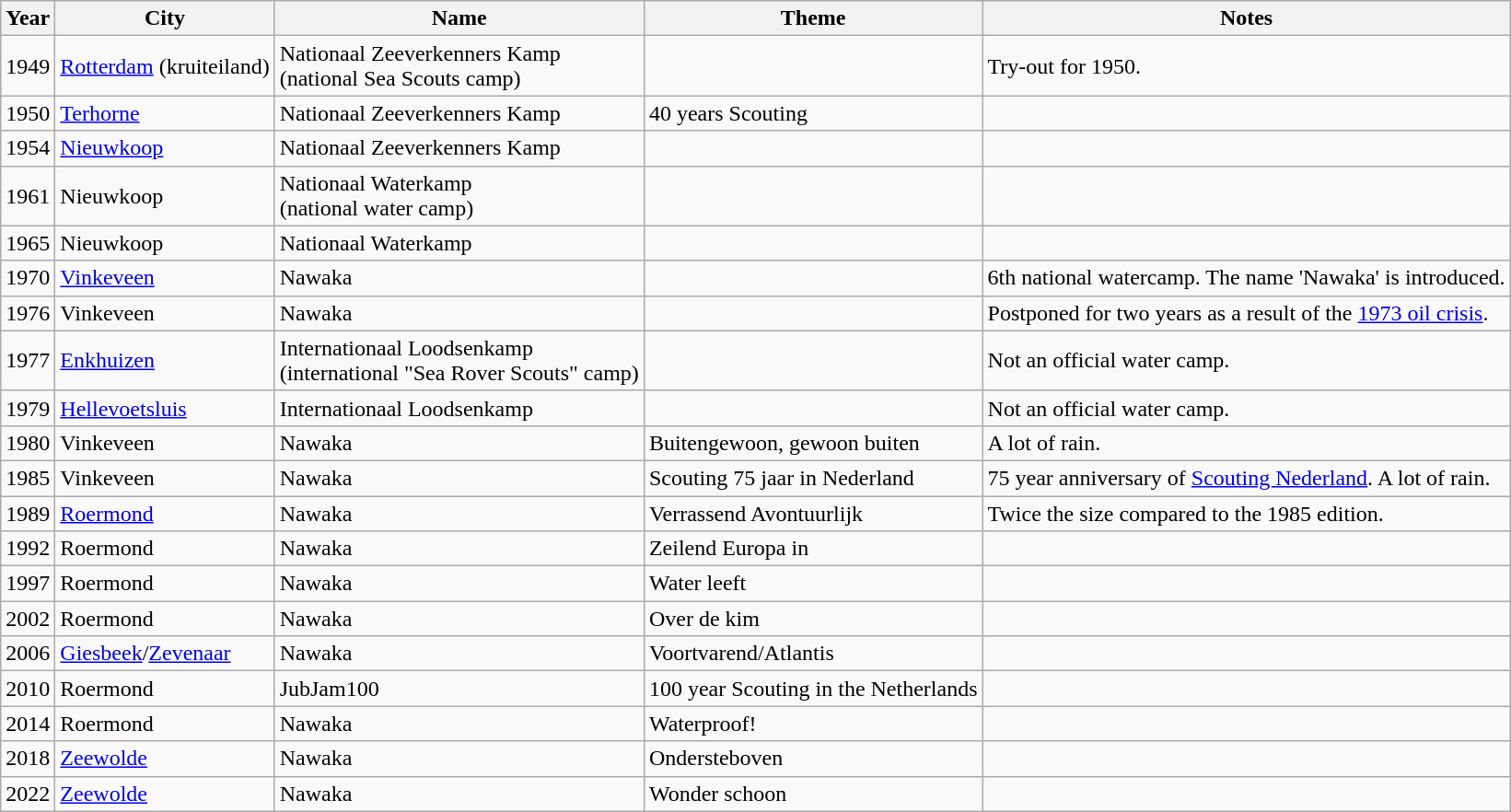<table class="wikitable">
<tr>
<th>Year</th>
<th>City</th>
<th>Name</th>
<th>Theme</th>
<th>Notes</th>
</tr>
<tr>
<td>1949</td>
<td><a href='#'>Rotterdam</a> (kruiteiland)</td>
<td>Nationaal Zeeverkenners Kamp <br> (national Sea Scouts camp)</td>
<td></td>
<td>Try-out for 1950.</td>
</tr>
<tr>
<td>1950</td>
<td><a href='#'>Terhorne</a></td>
<td>Nationaal Zeeverkenners Kamp</td>
<td>40 years Scouting</td>
</tr>
<tr>
<td>1954</td>
<td><a href='#'>Nieuwkoop</a></td>
<td>Nationaal Zeeverkenners Kamp</td>
<td></td>
<td></td>
</tr>
<tr>
<td>1961</td>
<td>Nieuwkoop</td>
<td>Nationaal Waterkamp <br> (national water camp)</td>
<td></td>
<td></td>
</tr>
<tr>
<td>1965</td>
<td>Nieuwkoop</td>
<td>Nationaal Waterkamp</td>
<td></td>
<td></td>
</tr>
<tr>
<td>1970</td>
<td><a href='#'>Vinkeveen</a></td>
<td>Nawaka</td>
<td></td>
<td>6th national watercamp. The name 'Nawaka' is introduced.</td>
</tr>
<tr>
<td>1976</td>
<td>Vinkeveen</td>
<td>Nawaka</td>
<td></td>
<td>Postponed for two years as a result of the <a href='#'>1973 oil crisis</a>.</td>
</tr>
<tr>
<td>1977</td>
<td><a href='#'>Enkhuizen</a></td>
<td>Internationaal Loodsenkamp <br> (international "Sea Rover Scouts" camp)</td>
<td></td>
<td>Not an official water camp.</td>
</tr>
<tr>
<td>1979</td>
<td><a href='#'>Hellevoetsluis</a></td>
<td>Internationaal Loodsenkamp</td>
<td></td>
<td>Not an official water camp.</td>
</tr>
<tr>
<td>1980</td>
<td>Vinkeveen</td>
<td>Nawaka</td>
<td>Buitengewoon, gewoon buiten</td>
<td>A lot of rain.</td>
</tr>
<tr>
<td>1985</td>
<td>Vinkeveen</td>
<td>Nawaka</td>
<td>Scouting 75 jaar in Nederland</td>
<td>75 year anniversary of <a href='#'>Scouting Nederland</a>. A lot of rain.</td>
</tr>
<tr>
<td>1989</td>
<td><a href='#'>Roermond</a></td>
<td>Nawaka</td>
<td>Verrassend Avontuurlijk</td>
<td>Twice the size compared to the 1985 edition.</td>
</tr>
<tr>
<td>1992</td>
<td>Roermond</td>
<td>Nawaka</td>
<td>Zeilend Europa in</td>
<td></td>
</tr>
<tr>
<td>1997</td>
<td>Roermond</td>
<td>Nawaka</td>
<td>Water leeft</td>
<td></td>
</tr>
<tr>
<td>2002</td>
<td>Roermond</td>
<td>Nawaka</td>
<td>Over de kim</td>
<td></td>
</tr>
<tr>
<td>2006</td>
<td><a href='#'>Giesbeek</a>/<a href='#'>Zevenaar</a></td>
<td>Nawaka</td>
<td>Voortvarend/Atlantis</td>
<td></td>
</tr>
<tr>
<td>2010</td>
<td>Roermond</td>
<td>JubJam100</td>
<td>100 year Scouting in the Netherlands</td>
<td></td>
</tr>
<tr>
<td>2014</td>
<td>Roermond</td>
<td>Nawaka</td>
<td>Waterproof!</td>
<td></td>
</tr>
<tr>
<td>2018</td>
<td><a href='#'>Zeewolde</a></td>
<td>Nawaka</td>
<td>Ondersteboven</td>
<td></td>
</tr>
<tr>
<td>2022</td>
<td><a href='#'>Zeewolde</a></td>
<td>Nawaka</td>
<td>Wonder schoon</td>
<td></td>
</tr>
</table>
